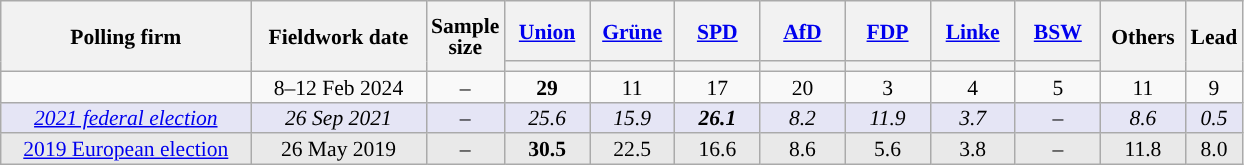<table class="wikitable sortable" style="text-align:center;font-size:90%;line-height:14px;">
<tr style="height:40px;">
<th style="width:160px;" rowspan="2">Polling firm</th>
<th style="width:110px;" rowspan="2">Fieldwork date</th>
<th style="width:35px;" rowspan="2">Sample<br>size</th>
<th class="unsortable" style="width:50px;"><a href='#'>Union</a><br></th>
<th class="unsortable" style="width:50px;"><a href='#'>Grüne</a><br></th>
<th class="unsortable" style="width:50px;"><a href='#'>SPD</a><br></th>
<th class="unsortable" style="width:50px;"><a href='#'>AfD</a><br></th>
<th class="unsortable" style="width:50px;"><a href='#'>FDP</a><br></th>
<th class="unsortable" style="width:50px;"><a href='#'>Linke</a><br></th>
<th class="unsortable" style="width:50px;"><a href='#'>BSW</a><br></th>
<th class="unsortable" style="width:50px;" rowspan="2">Others</th>
<th style="width:30px;" rowspan="2">Lead</th>
</tr>
<tr>
<th style="background:"></th>
<th style="background:"></th>
<th style="background:"></th>
<th style="background:"></th>
<th style="background:"></th>
<th style="background:"></th>
<th style="background:"></th>
</tr>
<tr>
<td></td>
<td data-sort-value="2024-02-12">8–12 Feb 2024</td>
<td>–</td>
<td><strong>29</strong></td>
<td>11</td>
<td>17</td>
<td>20</td>
<td>3</td>
<td>4</td>
<td>5</td>
<td>11</td>
<td style="background:">9</td>
</tr>
<tr style="background:#E5E5F5;font-style:italic;">
<td><a href='#'>2021 federal election</a></td>
<td data-sort-value="2021-09-26">26 Sep 2021</td>
<td>–</td>
<td>25.6</td>
<td>15.9</td>
<td><strong>26.1</strong></td>
<td>8.2</td>
<td>11.9</td>
<td>3.7</td>
<td>–</td>
<td>8.6</td>
<td style="background:">0.5</td>
</tr>
<tr style="background:#E9E9E9;">
<td><a href='#'>2019 European election</a></td>
<td data-sort-value="2019-05-26">26 May 2019</td>
<td>–</td>
<td><strong>30.5</strong></td>
<td>22.5</td>
<td>16.6</td>
<td>8.6</td>
<td>5.6</td>
<td>3.8</td>
<td>–</td>
<td>11.8</td>
<td style="background:">8.0</td>
</tr>
</table>
